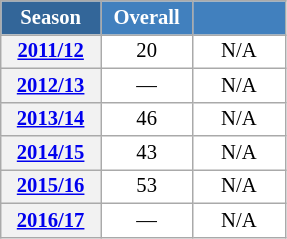<table class="wikitable" style="font-size:86%; text-align:center; border:grey solid 1px; border-collapse:collapse; background:#ffffff;">
<tr>
<th style="background-color:#369; color:white; width:60px;"> Season </th>
<th style="background-color:#4180be; color:white; width:55px;">Overall</th>
<th style="background-color:#4180be; color:white; width:55px;"></th>
</tr>
<tr>
<th scope=row align=center><a href='#'>2011/12</a></th>
<td align=center>20</td>
<td align=center>N/A</td>
</tr>
<tr>
<th scope=row align=center><a href='#'>2012/13</a></th>
<td align=center>—</td>
<td align=center>N/A</td>
</tr>
<tr>
<th scope=row align=center><a href='#'>2013/14</a></th>
<td align=center>46</td>
<td align=center>N/A</td>
</tr>
<tr>
<th scope=row align=center><a href='#'>2014/15</a></th>
<td align=center>43</td>
<td align=center>N/A</td>
</tr>
<tr>
<th scope=row align=center><a href='#'>2015/16</a></th>
<td align=center>53</td>
<td align=center>N/A</td>
</tr>
<tr>
<th scope=row align=center><a href='#'>2016/17</a></th>
<td align=center>—</td>
<td align=center>N/A</td>
</tr>
</table>
